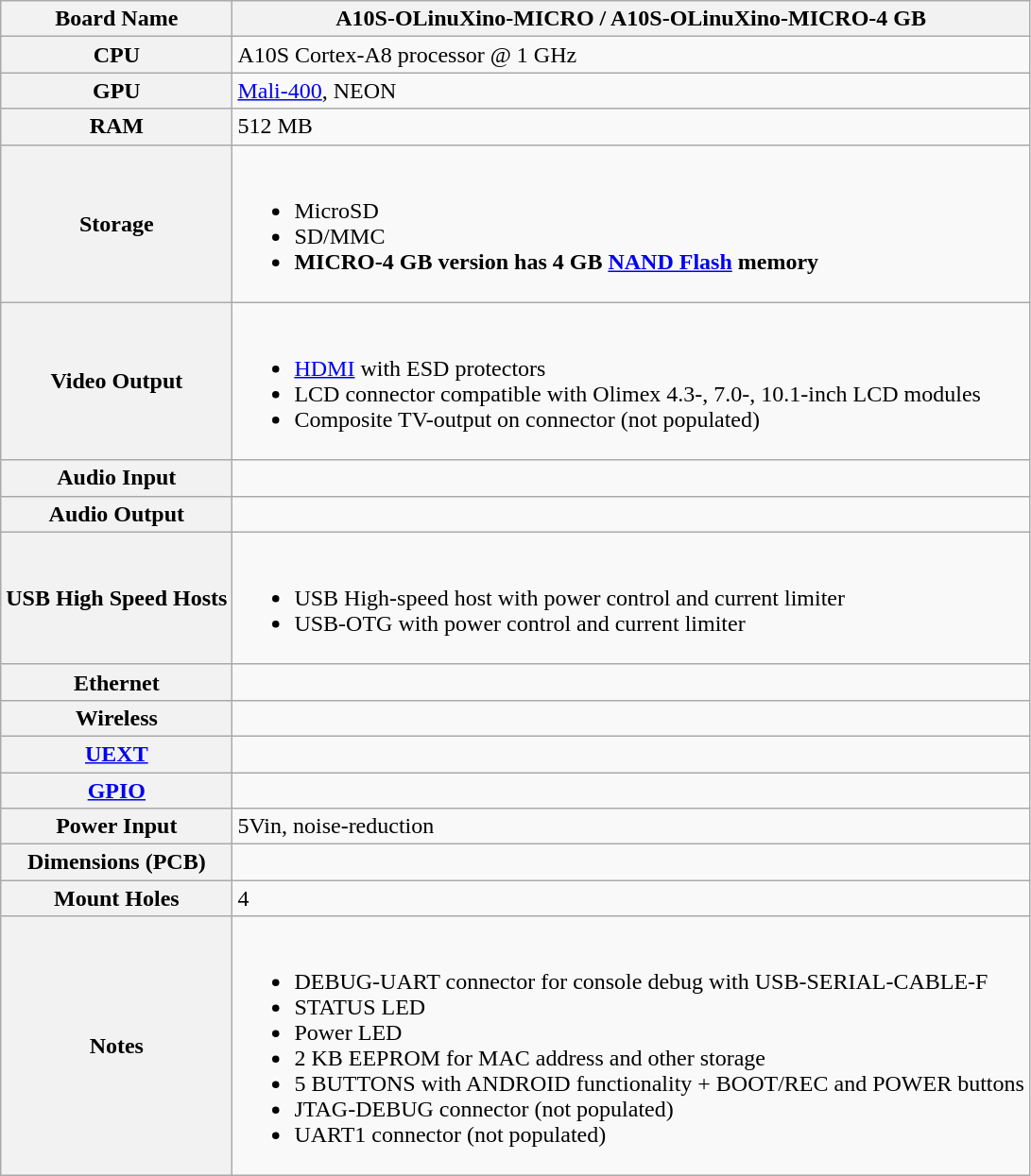<table class="wikitable">
<tr>
<th>Board Name</th>
<th>A10S-OLinuXino-MICRO / A10S-OLinuXino-MICRO-4 GB</th>
</tr>
<tr>
<th>CPU</th>
<td>A10S Cortex-A8 processor @ 1 GHz</td>
</tr>
<tr>
<th>GPU</th>
<td><a href='#'>Mali-400</a>, NEON</td>
</tr>
<tr>
<th>RAM</th>
<td>512 MB</td>
</tr>
<tr>
<th>Storage</th>
<td><br><ul><li>MicroSD</li><li>SD/MMC</li><li><strong>MICRO-4 GB version has 4 GB <a href='#'>NAND Flash</a> memory</strong></li></ul></td>
</tr>
<tr>
<th>Video Output</th>
<td><br><ul><li><a href='#'>HDMI</a> with ESD protectors</li><li>LCD connector compatible with Olimex 4.3-, 7.0-, 10.1-inch LCD modules</li><li>Composite TV-output on connector (not populated)</li></ul></td>
</tr>
<tr>
<th>Audio Input</th>
<td></td>
</tr>
<tr>
<th>Audio Output</th>
<td></td>
</tr>
<tr>
<th>USB High Speed Hosts</th>
<td><br><ul><li>USB High-speed host with power control and current limiter</li><li>USB-OTG with power control and current limiter</li></ul></td>
</tr>
<tr>
<th>Ethernet</th>
<td></td>
</tr>
<tr>
<th>Wireless</th>
<td></td>
</tr>
<tr>
<th><a href='#'>UEXT</a></th>
<td></td>
</tr>
<tr>
<th><a href='#'>GPIO</a></th>
<td></td>
</tr>
<tr>
<th>Power Input</th>
<td>5Vin, noise-reduction</td>
</tr>
<tr>
<th>Dimensions (PCB)</th>
<td></td>
</tr>
<tr>
<th>Mount Holes</th>
<td>4</td>
</tr>
<tr>
<th>Notes</th>
<td><br><ul><li>DEBUG-UART connector for console debug with USB-SERIAL-CABLE-F</li><li>STATUS LED</li><li>Power LED</li><li>2 KB EEPROM for MAC address and other storage</li><li>5 BUTTONS with ANDROID functionality + BOOT/REC and POWER buttons</li><li>JTAG-DEBUG connector (not populated)</li><li>UART1 connector (not populated)</li></ul></td>
</tr>
</table>
